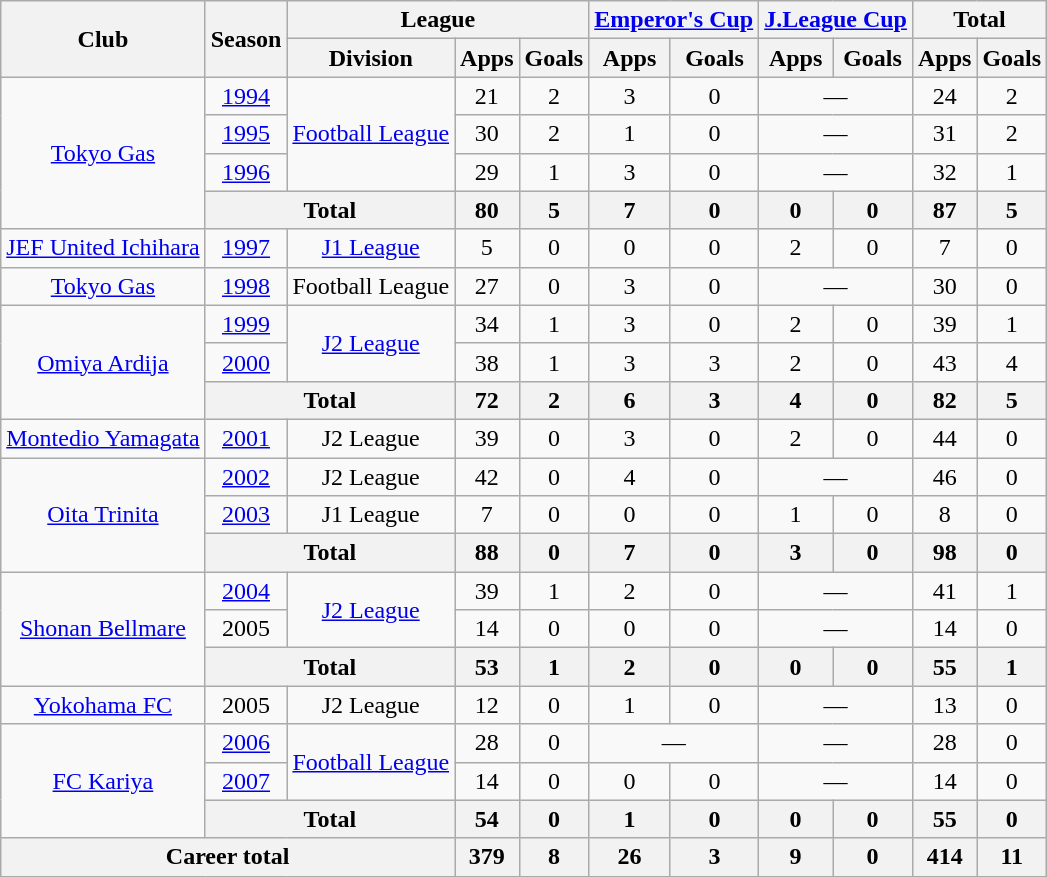<table class="wikitable" style="text-align:center">
<tr>
<th rowspan="2">Club</th>
<th rowspan="2">Season</th>
<th colspan="3">League</th>
<th colspan="2"><a href='#'>Emperor's Cup</a></th>
<th colspan="2"><a href='#'>J.League Cup</a></th>
<th colspan="2">Total</th>
</tr>
<tr>
<th>Division</th>
<th>Apps</th>
<th>Goals</th>
<th>Apps</th>
<th>Goals</th>
<th>Apps</th>
<th>Goals</th>
<th>Apps</th>
<th>Goals</th>
</tr>
<tr>
<td rowspan="4"><a href='#'>Tokyo Gas</a></td>
<td><a href='#'>1994</a></td>
<td rowspan="3"><a href='#'>Football League</a></td>
<td>21</td>
<td>2</td>
<td>3</td>
<td>0</td>
<td colspan="2">—</td>
<td>24</td>
<td>2</td>
</tr>
<tr>
<td><a href='#'>1995</a></td>
<td>30</td>
<td>2</td>
<td>1</td>
<td>0</td>
<td colspan="2">—</td>
<td>31</td>
<td>2</td>
</tr>
<tr>
<td><a href='#'>1996</a></td>
<td>29</td>
<td>1</td>
<td>3</td>
<td>0</td>
<td colspan="2">—</td>
<td>32</td>
<td>1</td>
</tr>
<tr>
<th colspan="2">Total</th>
<th>80</th>
<th>5</th>
<th>7</th>
<th>0</th>
<th>0</th>
<th>0</th>
<th>87</th>
<th>5</th>
</tr>
<tr>
<td><a href='#'>JEF United Ichihara</a></td>
<td><a href='#'>1997</a></td>
<td><a href='#'>J1 League</a></td>
<td>5</td>
<td>0</td>
<td>0</td>
<td>0</td>
<td>2</td>
<td>0</td>
<td>7</td>
<td>0</td>
</tr>
<tr>
<td><a href='#'>Tokyo Gas</a></td>
<td><a href='#'>1998</a></td>
<td>Football League</td>
<td>27</td>
<td>0</td>
<td>3</td>
<td>0</td>
<td colspan="2">—</td>
<td>30</td>
<td>0</td>
</tr>
<tr>
<td rowspan="3"><a href='#'>Omiya Ardija</a></td>
<td><a href='#'>1999</a></td>
<td rowspan="2"><a href='#'>J2 League</a></td>
<td>34</td>
<td>1</td>
<td>3</td>
<td>0</td>
<td>2</td>
<td>0</td>
<td>39</td>
<td>1</td>
</tr>
<tr>
<td><a href='#'>2000</a></td>
<td>38</td>
<td>1</td>
<td>3</td>
<td>3</td>
<td>2</td>
<td>0</td>
<td>43</td>
<td>4</td>
</tr>
<tr>
<th colspan="2">Total</th>
<th>72</th>
<th>2</th>
<th>6</th>
<th>3</th>
<th>4</th>
<th>0</th>
<th>82</th>
<th>5</th>
</tr>
<tr>
<td><a href='#'>Montedio Yamagata</a></td>
<td><a href='#'>2001</a></td>
<td>J2 League</td>
<td>39</td>
<td>0</td>
<td>3</td>
<td>0</td>
<td>2</td>
<td>0</td>
<td>44</td>
<td>0</td>
</tr>
<tr>
<td rowspan="3"><a href='#'>Oita Trinita</a></td>
<td><a href='#'>2002</a></td>
<td>J2 League</td>
<td>42</td>
<td>0</td>
<td>4</td>
<td>0</td>
<td colspan="2">—</td>
<td>46</td>
<td>0</td>
</tr>
<tr>
<td><a href='#'>2003</a></td>
<td>J1 League</td>
<td>7</td>
<td>0</td>
<td>0</td>
<td>0</td>
<td>1</td>
<td>0</td>
<td>8</td>
<td>0</td>
</tr>
<tr>
<th colspan="2">Total</th>
<th>88</th>
<th>0</th>
<th>7</th>
<th>0</th>
<th>3</th>
<th>0</th>
<th>98</th>
<th>0</th>
</tr>
<tr>
<td rowspan="3"><a href='#'>Shonan Bellmare</a></td>
<td><a href='#'>2004</a></td>
<td rowspan="2"><a href='#'>J2 League</a></td>
<td>39</td>
<td>1</td>
<td>2</td>
<td>0</td>
<td colspan="2">—</td>
<td>41</td>
<td>1</td>
</tr>
<tr>
<td>2005</td>
<td>14</td>
<td>0</td>
<td>0</td>
<td>0</td>
<td colspan="2">—</td>
<td>14</td>
<td>0</td>
</tr>
<tr>
<th colspan="2">Total</th>
<th>53</th>
<th>1</th>
<th>2</th>
<th>0</th>
<th>0</th>
<th>0</th>
<th>55</th>
<th>1</th>
</tr>
<tr>
<td><a href='#'>Yokohama FC</a></td>
<td>2005</td>
<td>J2 League</td>
<td>12</td>
<td>0</td>
<td>1</td>
<td>0</td>
<td colspan="2">—</td>
<td>13</td>
<td>0</td>
</tr>
<tr>
<td rowspan="3"><a href='#'>FC Kariya</a></td>
<td><a href='#'>2006</a></td>
<td rowspan="2"><a href='#'>Football League</a></td>
<td>28</td>
<td>0</td>
<td colspan="2">—</td>
<td colspan="2">—</td>
<td>28</td>
<td>0</td>
</tr>
<tr>
<td><a href='#'>2007</a></td>
<td>14</td>
<td>0</td>
<td>0</td>
<td>0</td>
<td colspan="2">—</td>
<td>14</td>
<td>0</td>
</tr>
<tr>
<th colspan="2">Total</th>
<th>54</th>
<th>0</th>
<th>1</th>
<th>0</th>
<th>0</th>
<th>0</th>
<th>55</th>
<th>0</th>
</tr>
<tr>
<th colspan="3">Career total</th>
<th>379</th>
<th>8</th>
<th>26</th>
<th>3</th>
<th>9</th>
<th>0</th>
<th>414</th>
<th>11</th>
</tr>
</table>
